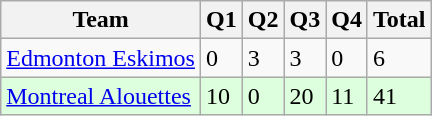<table class="wikitable">
<tr>
<th>Team</th>
<th>Q1</th>
<th>Q2</th>
<th>Q3</th>
<th>Q4</th>
<th>Total</th>
</tr>
<tr>
<td><a href='#'>Edmonton Eskimos</a></td>
<td>0</td>
<td>3</td>
<td>3</td>
<td>0</td>
<td>6</td>
</tr>
<tr style="background-color:#DDFFDD">
<td><a href='#'>Montreal Alouettes</a></td>
<td>10</td>
<td>0</td>
<td>20</td>
<td>11</td>
<td>41</td>
</tr>
</table>
